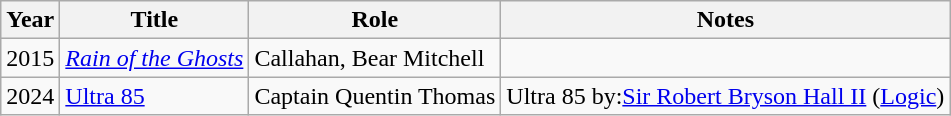<table class="wikitable sortable">
<tr>
<th>Year</th>
<th>Title</th>
<th>Role</th>
<th>Notes</th>
</tr>
<tr>
<td>2015</td>
<td><em><a href='#'>Rain of the Ghosts</a></em></td>
<td>Callahan, Bear Mitchell</td>
<td></td>
</tr>
<tr>
<td>2024</td>
<td><a href='#'>Ultra 85</a></td>
<td>Captain Quentin Thomas</td>
<td>Ultra 85 by:<a href='#'>Sir Robert Bryson Hall II</a> (<a href='#'>Logic</a>)</td>
</tr>
</table>
